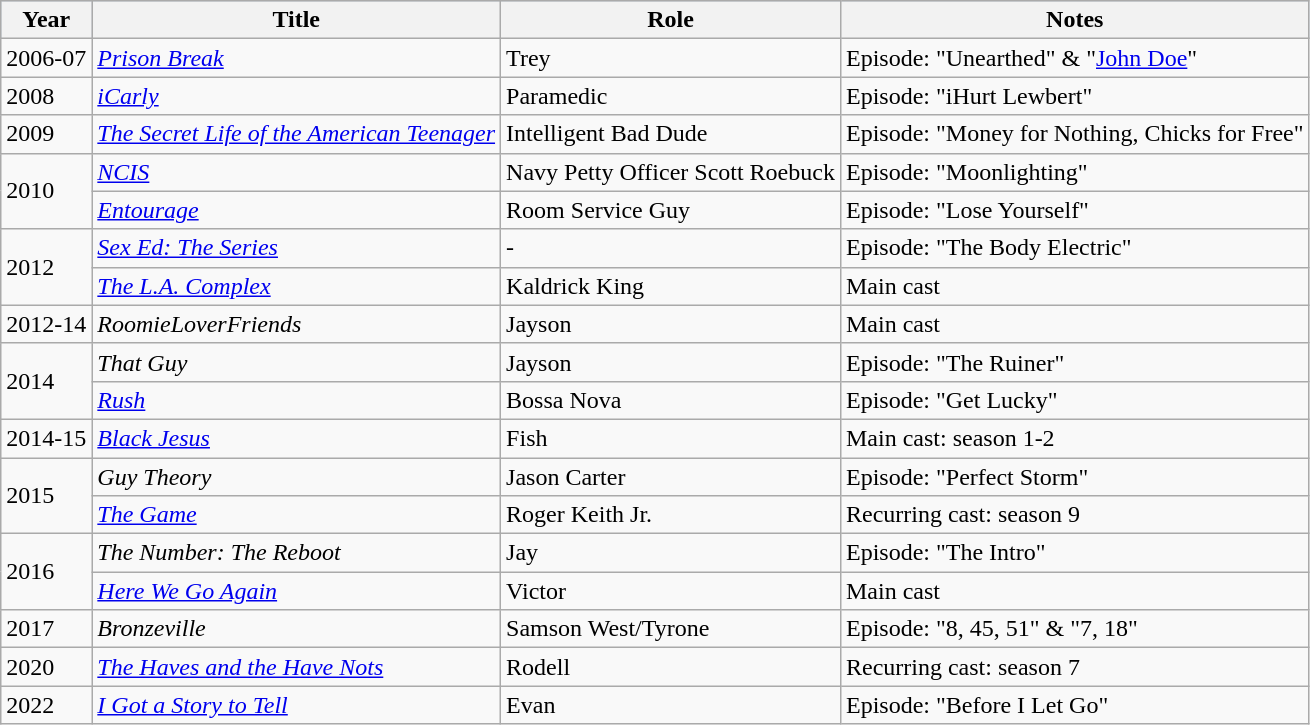<table class="wikitable">
<tr style="background:#b0c4de; text-align:center;">
<th>Year</th>
<th>Title</th>
<th>Role</th>
<th>Notes</th>
</tr>
<tr>
<td>2006-07</td>
<td><em><a href='#'>Prison Break</a></em></td>
<td>Trey</td>
<td>Episode: "Unearthed" & "<a href='#'>John Doe</a>"</td>
</tr>
<tr>
<td>2008</td>
<td><em><a href='#'>iCarly</a></em></td>
<td>Paramedic</td>
<td>Episode: "iHurt Lewbert"</td>
</tr>
<tr>
<td>2009</td>
<td><em><a href='#'>The Secret Life of the American Teenager</a></em></td>
<td>Intelligent Bad Dude</td>
<td>Episode: "Money for Nothing, Chicks for Free"</td>
</tr>
<tr>
<td rowspan=2>2010</td>
<td><em><a href='#'>NCIS</a></em></td>
<td>Navy Petty Officer Scott Roebuck</td>
<td>Episode: "Moonlighting"</td>
</tr>
<tr>
<td><em><a href='#'>Entourage</a></em></td>
<td>Room Service Guy</td>
<td>Episode: "Lose Yourself"</td>
</tr>
<tr>
<td rowspan=2>2012</td>
<td><em><a href='#'>Sex Ed: The Series</a></em></td>
<td>-</td>
<td>Episode: "The Body Electric"</td>
</tr>
<tr>
<td><em><a href='#'>The L.A. Complex</a></em></td>
<td>Kaldrick King</td>
<td>Main cast</td>
</tr>
<tr>
<td>2012-14</td>
<td><em>RoomieLoverFriends</em></td>
<td>Jayson</td>
<td>Main cast</td>
</tr>
<tr>
<td rowspan=2>2014</td>
<td><em>That Guy</em></td>
<td>Jayson</td>
<td>Episode: "The Ruiner"</td>
</tr>
<tr>
<td><em><a href='#'>Rush</a></em></td>
<td>Bossa Nova</td>
<td>Episode: "Get Lucky"</td>
</tr>
<tr>
<td>2014-15</td>
<td><em><a href='#'>Black Jesus</a></em></td>
<td>Fish</td>
<td>Main cast: season 1-2</td>
</tr>
<tr>
<td rowspan=2>2015</td>
<td><em>Guy Theory</em></td>
<td>Jason Carter</td>
<td>Episode: "Perfect Storm"</td>
</tr>
<tr>
<td><em><a href='#'>The Game</a></em></td>
<td>Roger Keith Jr.</td>
<td>Recurring cast: season 9</td>
</tr>
<tr>
<td rowspan=2>2016</td>
<td><em>The Number: The Reboot</em></td>
<td>Jay</td>
<td>Episode: "The Intro"</td>
</tr>
<tr>
<td><em><a href='#'>Here We Go Again</a></em></td>
<td>Victor</td>
<td>Main cast</td>
</tr>
<tr>
<td>2017</td>
<td><em>Bronzeville</em></td>
<td>Samson West/Tyrone</td>
<td>Episode: "8, 45, 51" & "7, 18"</td>
</tr>
<tr>
<td>2020</td>
<td><em><a href='#'>The Haves and the Have Nots</a></em></td>
<td>Rodell</td>
<td>Recurring cast: season 7</td>
</tr>
<tr>
<td>2022</td>
<td><a href='#'><em>I Got a Story to Tell</em></a></td>
<td>Evan</td>
<td>Episode: "Before I Let Go"</td>
</tr>
</table>
